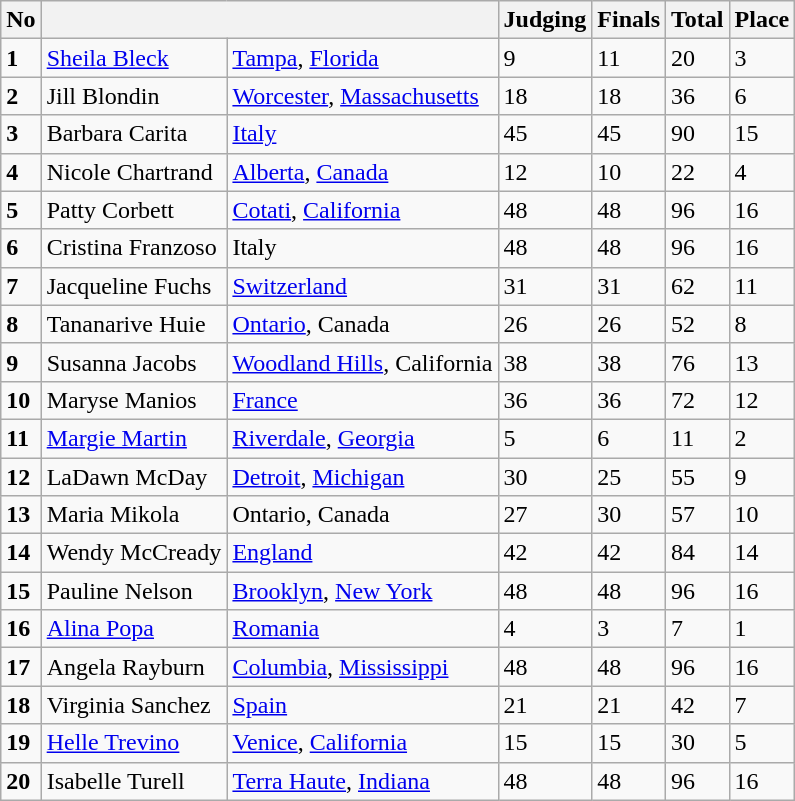<table class="wikitable">
<tr>
<th>No</th>
<th rowspan=1 colspan=2></th>
<th>Judging</th>
<th>Finals</th>
<th>Total</th>
<th>Place</th>
</tr>
<tr>
<td><strong>1</strong></td>
<td><a href='#'>Sheila Bleck</a></td>
<td> <a href='#'>Tampa</a>, <a href='#'>Florida</a></td>
<td>9</td>
<td>11</td>
<td>20</td>
<td>3</td>
</tr>
<tr>
<td><strong>2</strong></td>
<td>Jill Blondin</td>
<td> <a href='#'>Worcester</a>, <a href='#'>Massachusetts</a></td>
<td>18</td>
<td>18</td>
<td>36</td>
<td>6</td>
</tr>
<tr>
<td><strong>3</strong></td>
<td>Barbara Carita</td>
<td> <a href='#'>Italy</a></td>
<td>45</td>
<td>45</td>
<td>90</td>
<td>15</td>
</tr>
<tr>
<td><strong>4</strong></td>
<td>Nicole Chartrand</td>
<td> <a href='#'>Alberta</a>, <a href='#'>Canada</a></td>
<td>12</td>
<td>10</td>
<td>22</td>
<td>4</td>
</tr>
<tr>
<td><strong>5</strong></td>
<td>Patty Corbett</td>
<td> <a href='#'>Cotati</a>, <a href='#'>California</a></td>
<td>48</td>
<td>48</td>
<td>96</td>
<td>16</td>
</tr>
<tr>
<td><strong>6</strong></td>
<td>Cristina Franzoso</td>
<td> Italy</td>
<td>48</td>
<td>48</td>
<td>96</td>
<td>16</td>
</tr>
<tr>
<td><strong>7</strong></td>
<td>Jacqueline Fuchs</td>
<td> <a href='#'>Switzerland</a></td>
<td>31</td>
<td>31</td>
<td>62</td>
<td>11</td>
</tr>
<tr>
<td><strong>8</strong></td>
<td>Tananarive Huie</td>
<td> <a href='#'>Ontario</a>, Canada</td>
<td>26</td>
<td>26</td>
<td>52</td>
<td>8</td>
</tr>
<tr>
<td><strong>9</strong></td>
<td>Susanna Jacobs</td>
<td> <a href='#'>Woodland Hills</a>, California</td>
<td>38</td>
<td>38</td>
<td>76</td>
<td>13</td>
</tr>
<tr>
<td><strong>10</strong></td>
<td>Maryse Manios</td>
<td> <a href='#'>France</a></td>
<td>36</td>
<td>36</td>
<td>72</td>
<td>12</td>
</tr>
<tr>
<td><strong>11</strong></td>
<td><a href='#'>Margie Martin</a></td>
<td> <a href='#'>Riverdale</a>, <a href='#'>Georgia</a></td>
<td>5</td>
<td>6</td>
<td>11</td>
<td>2</td>
</tr>
<tr>
<td><strong>12</strong></td>
<td>LaDawn McDay</td>
<td> <a href='#'>Detroit</a>, <a href='#'>Michigan</a></td>
<td>30</td>
<td>25</td>
<td>55</td>
<td>9</td>
</tr>
<tr>
<td><strong>13</strong></td>
<td>Maria Mikola</td>
<td> Ontario, Canada</td>
<td>27</td>
<td>30</td>
<td>57</td>
<td>10</td>
</tr>
<tr>
<td><strong>14</strong></td>
<td>Wendy McCready</td>
<td> <a href='#'>England</a></td>
<td>42</td>
<td>42</td>
<td>84</td>
<td>14</td>
</tr>
<tr>
<td><strong>15</strong></td>
<td>Pauline Nelson</td>
<td> <a href='#'>Brooklyn</a>, <a href='#'>New York</a></td>
<td>48</td>
<td>48</td>
<td>96</td>
<td>16</td>
</tr>
<tr>
<td><strong>16</strong></td>
<td><a href='#'>Alina Popa</a></td>
<td> <a href='#'>Romania</a></td>
<td>4</td>
<td>3</td>
<td>7</td>
<td>1</td>
</tr>
<tr>
<td><strong>17</strong></td>
<td>Angela Rayburn</td>
<td> <a href='#'>Columbia</a>, <a href='#'>Mississippi</a></td>
<td>48</td>
<td>48</td>
<td>96</td>
<td>16</td>
</tr>
<tr>
<td><strong>18</strong></td>
<td>Virginia Sanchez</td>
<td> <a href='#'>Spain</a></td>
<td>21</td>
<td>21</td>
<td>42</td>
<td>7</td>
</tr>
<tr>
<td><strong>19</strong></td>
<td><a href='#'>Helle Trevino</a></td>
<td> <a href='#'>Venice</a>, <a href='#'>California</a></td>
<td>15</td>
<td>15</td>
<td>30</td>
<td>5</td>
</tr>
<tr>
<td><strong>20</strong></td>
<td>Isabelle Turell</td>
<td> <a href='#'>Terra Haute</a>, <a href='#'>Indiana</a></td>
<td>48</td>
<td>48</td>
<td>96</td>
<td>16</td>
</tr>
</table>
